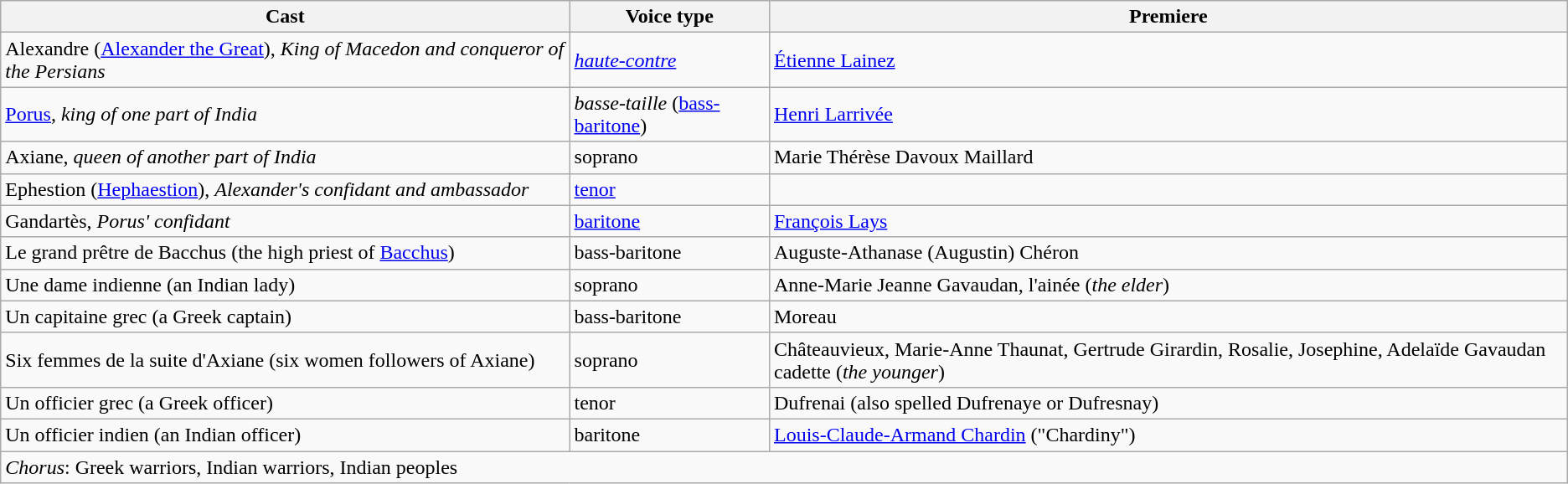<table class="wikitable">
<tr>
<th>Cast</th>
<th>Voice type</th>
<th>Premiere<br></th>
</tr>
<tr>
<td>Alexandre (<a href='#'>Alexander the Great</a>), <em>King of Macedon and conqueror of the Persians</em></td>
<td><em><a href='#'>haute-contre</a></em></td>
<td><a href='#'>Étienne Lainez</a></td>
</tr>
<tr>
<td><a href='#'>Porus</a>, <em>king of one part of India</em></td>
<td><em>basse-taille</em> (<a href='#'>bass-baritone</a>)</td>
<td><a href='#'>Henri Larrivée</a></td>
</tr>
<tr>
<td>Axiane, <em>queen of another part of India</em></td>
<td>soprano</td>
<td>Marie Thérèse Davoux Maillard</td>
</tr>
<tr>
<td>Ephestion (<a href='#'>Hephaestion</a>), <em>Alexander's confidant and ambassador</em></td>
<td><a href='#'>tenor</a></td>
<td></td>
</tr>
<tr>
<td>Gandartès, <em>Porus' confidant</em></td>
<td><a href='#'>baritone</a></td>
<td><a href='#'>François Lays</a></td>
</tr>
<tr>
<td>Le grand prêtre de Bacchus (the high priest of <a href='#'>Bacchus</a>)</td>
<td>bass-baritone</td>
<td>Auguste-Athanase (Augustin) Chéron</td>
</tr>
<tr>
<td>Une dame indienne (an Indian lady)</td>
<td>soprano</td>
<td>Anne-Marie Jeanne Gavaudan, l'ainée (<em>the elder</em>)</td>
</tr>
<tr>
<td>Un capitaine grec (a Greek captain)</td>
<td>bass-baritone</td>
<td>Moreau</td>
</tr>
<tr>
<td>Six femmes de la suite d'Axiane (six women followers of Axiane)</td>
<td>soprano</td>
<td>Châteauvieux, Marie-Anne Thaunat, Gertrude Girardin, Rosalie, Josephine, Adelaïde Gavaudan cadette (<em>the younger</em>)</td>
</tr>
<tr>
<td>Un officier grec (a Greek officer)</td>
<td>tenor</td>
<td>Dufrenai (also spelled Dufrenaye or Dufresnay)</td>
</tr>
<tr>
<td>Un officier indien (an Indian officer)</td>
<td>baritone</td>
<td><a href='#'>Louis-Claude-Armand Chardin</a> ("Chardiny")</td>
</tr>
<tr>
<td colspan="3"><em>Chorus</em>: Greek warriors, Indian warriors, Indian peoples</td>
</tr>
</table>
